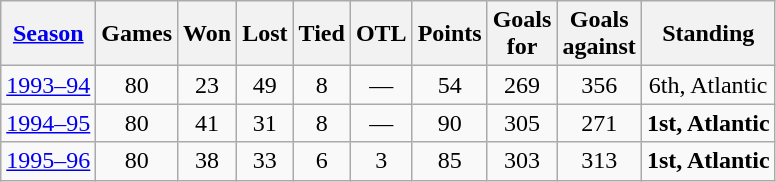<table class="wikitable" style="text-align:center">
<tr>
<th><a href='#'>Season</a></th>
<th>Games</th>
<th>Won</th>
<th>Lost</th>
<th>Tied</th>
<th>OTL</th>
<th>Points</th>
<th>Goals<br>for</th>
<th>Goals<br>against</th>
<th>Standing</th>
</tr>
<tr>
<td><a href='#'>1993–94</a></td>
<td>80</td>
<td>23</td>
<td>49</td>
<td>8</td>
<td>—</td>
<td>54</td>
<td>269</td>
<td>356</td>
<td>6th, Atlantic</td>
</tr>
<tr>
<td><a href='#'>1994–95</a></td>
<td>80</td>
<td>41</td>
<td>31</td>
<td>8</td>
<td>—</td>
<td>90</td>
<td>305</td>
<td>271</td>
<td><strong>1st, Atlantic</strong></td>
</tr>
<tr>
<td><a href='#'>1995–96</a></td>
<td>80</td>
<td>38</td>
<td>33</td>
<td>6</td>
<td>3</td>
<td>85</td>
<td>303</td>
<td>313</td>
<td><strong>1st, Atlantic</strong></td>
</tr>
</table>
